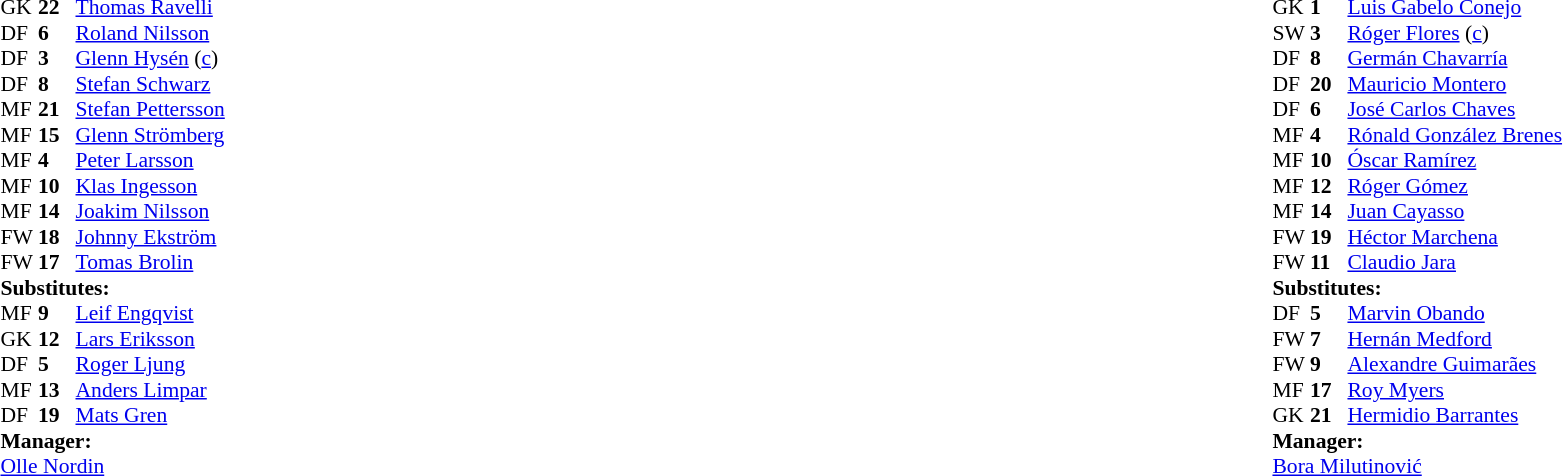<table width="100%">
<tr>
<td valign="top" width="50%"><br><table style="font-size: 90%" cellspacing="0" cellpadding="0">
<tr>
<th width="25"></th>
<th width="25"></th>
</tr>
<tr>
<td>GK</td>
<td><strong>22</strong></td>
<td><a href='#'>Thomas Ravelli</a></td>
</tr>
<tr>
<td>DF</td>
<td><strong>6</strong></td>
<td><a href='#'>Roland Nilsson</a></td>
</tr>
<tr>
<td>DF</td>
<td><strong>3</strong></td>
<td><a href='#'>Glenn Hysén</a> (<a href='#'>c</a>)</td>
</tr>
<tr>
<td>DF</td>
<td><strong>8</strong></td>
<td><a href='#'>Stefan Schwarz</a></td>
<td></td>
</tr>
<tr>
<td>MF</td>
<td><strong>21</strong></td>
<td><a href='#'>Stefan Pettersson</a></td>
</tr>
<tr>
<td>MF</td>
<td><strong>15</strong></td>
<td><a href='#'>Glenn Strömberg</a></td>
<td></td>
<td></td>
</tr>
<tr>
<td>MF</td>
<td><strong>4</strong></td>
<td><a href='#'>Peter Larsson</a></td>
</tr>
<tr>
<td>MF</td>
<td><strong>10</strong></td>
<td><a href='#'>Klas Ingesson</a></td>
</tr>
<tr>
<td>MF</td>
<td><strong>14</strong></td>
<td><a href='#'>Joakim Nilsson</a></td>
</tr>
<tr>
<td>FW</td>
<td><strong>18</strong></td>
<td><a href='#'>Johnny Ekström</a></td>
</tr>
<tr>
<td>FW</td>
<td><strong>17</strong></td>
<td><a href='#'>Tomas Brolin</a></td>
<td></td>
<td></td>
</tr>
<tr>
<td colspan=3><strong>Substitutes:</strong></td>
</tr>
<tr>
<td>MF</td>
<td><strong>9</strong></td>
<td><a href='#'>Leif Engqvist</a></td>
<td></td>
<td></td>
</tr>
<tr>
<td>GK</td>
<td><strong>12</strong></td>
<td><a href='#'>Lars Eriksson</a></td>
</tr>
<tr>
<td>DF</td>
<td><strong>5</strong></td>
<td><a href='#'>Roger Ljung</a></td>
</tr>
<tr>
<td>MF</td>
<td><strong>13</strong></td>
<td><a href='#'>Anders Limpar</a></td>
</tr>
<tr>
<td>DF</td>
<td><strong>19</strong></td>
<td><a href='#'>Mats Gren</a></td>
<td></td>
<td></td>
</tr>
<tr>
<td colspan=3><strong>Manager:</strong></td>
</tr>
<tr>
<td colspan="4"><a href='#'>Olle Nordin</a></td>
</tr>
</table>
</td>
<td valign="top" width="50%"><br><table style="font-size: 90%" cellspacing="0" cellpadding="0" align=center>
<tr>
<th width="25"></th>
<th width="25"></th>
</tr>
<tr>
<td>GK</td>
<td><strong>1</strong></td>
<td><a href='#'>Luis Gabelo Conejo</a></td>
</tr>
<tr>
<td>SW</td>
<td><strong>3</strong></td>
<td><a href='#'>Róger Flores</a> (<a href='#'>c</a>)</td>
</tr>
<tr>
<td>DF</td>
<td><strong>8</strong></td>
<td><a href='#'>Germán Chavarría</a></td>
<td></td>
<td></td>
</tr>
<tr>
<td>DF</td>
<td><strong>20</strong></td>
<td><a href='#'>Mauricio Montero</a></td>
</tr>
<tr>
<td>DF</td>
<td><strong>6</strong></td>
<td><a href='#'>José Carlos Chaves</a></td>
</tr>
<tr>
<td>MF</td>
<td><strong>4</strong></td>
<td><a href='#'>Rónald González Brenes</a></td>
</tr>
<tr>
<td>MF</td>
<td><strong>10</strong></td>
<td><a href='#'>Óscar Ramírez</a></td>
</tr>
<tr>
<td>MF</td>
<td><strong>12</strong></td>
<td><a href='#'>Róger Gómez</a></td>
<td></td>
<td></td>
</tr>
<tr>
<td>MF</td>
<td><strong>14</strong></td>
<td><a href='#'>Juan Cayasso</a></td>
</tr>
<tr>
<td>FW</td>
<td><strong>19</strong></td>
<td><a href='#'>Héctor Marchena</a></td>
<td></td>
</tr>
<tr>
<td>FW</td>
<td><strong>11</strong></td>
<td><a href='#'>Claudio Jara</a></td>
</tr>
<tr>
<td colspan=3><strong>Substitutes:</strong></td>
</tr>
<tr>
<td>DF</td>
<td><strong>5</strong></td>
<td><a href='#'>Marvin Obando</a></td>
</tr>
<tr>
<td>FW</td>
<td><strong>7</strong></td>
<td><a href='#'>Hernán Medford</a></td>
<td></td>
<td></td>
</tr>
<tr>
<td>FW</td>
<td><strong>9</strong></td>
<td><a href='#'>Alexandre Guimarães</a></td>
<td></td>
<td></td>
</tr>
<tr>
<td>MF</td>
<td><strong>17</strong></td>
<td><a href='#'>Roy Myers</a></td>
</tr>
<tr>
<td>GK</td>
<td><strong>21</strong></td>
<td><a href='#'>Hermidio Barrantes</a></td>
</tr>
<tr>
<td colspan=3><strong>Manager:</strong></td>
</tr>
<tr>
<td colspan="4"> <a href='#'>Bora Milutinović</a></td>
</tr>
</table>
</td>
</tr>
</table>
